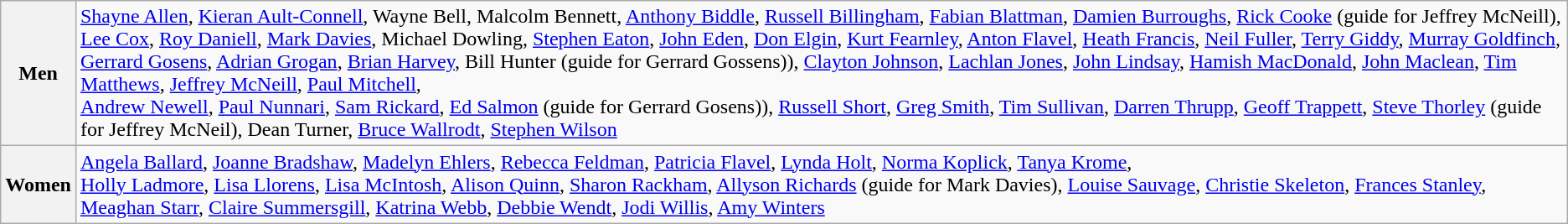<table class="wikitable">
<tr>
<th>Men</th>
<td><a href='#'>Shayne Allen</a>, <a href='#'>Kieran Ault-Connell</a>, Wayne Bell, Malcolm Bennett, <a href='#'>Anthony Biddle</a>, <a href='#'>Russell Billingham</a>, <a href='#'>Fabian Blattman</a>, <a href='#'>Damien Burroughs</a>, <a href='#'>Rick Cooke</a> (guide for Jeffrey McNeill), <a href='#'>Lee Cox</a>, <a href='#'>Roy Daniell</a>, <a href='#'>Mark Davies</a>, Michael Dowling, <a href='#'>Stephen Eaton</a>, <a href='#'>John Eden</a>, <a href='#'>Don Elgin</a>, <a href='#'>Kurt Fearnley</a>, <a href='#'>Anton Flavel</a>, <a href='#'>Heath Francis</a>, <a href='#'>Neil Fuller</a>, <a href='#'>Terry Giddy</a>, <a href='#'>Murray Goldfinch</a>, <a href='#'>Gerrard Gosens</a>, <a href='#'>Adrian Grogan</a>, <a href='#'>Brian Harvey</a>, Bill Hunter (guide for Gerrard Gossens)), <a href='#'>Clayton Johnson</a>, <a href='#'>Lachlan Jones</a>, <a href='#'>John Lindsay</a>, <a href='#'>Hamish MacDonald</a>, <a href='#'>John Maclean</a>, <a href='#'>Tim Matthews</a>, <a href='#'>Jeffrey McNeill</a>, <a href='#'>Paul Mitchell</a>,<br><a href='#'>Andrew Newell</a>, <a href='#'>Paul Nunnari</a>, <a href='#'>Sam Rickard</a>, <a href='#'>Ed Salmon</a> (guide for Gerrard Gosens)), <a href='#'>Russell Short</a>, <a href='#'>Greg Smith</a>, <a href='#'>Tim Sullivan</a>, <a href='#'>Darren Thrupp</a>, <a href='#'>Geoff Trappett</a>, <a href='#'>Steve Thorley</a> (guide for Jeffrey McNeil), Dean Turner, <a href='#'>Bruce Wallrodt</a>, <a href='#'>Stephen Wilson</a></td>
</tr>
<tr>
<th>Women</th>
<td><a href='#'>Angela Ballard</a>, <a href='#'>Joanne Bradshaw</a>, <a href='#'>Madelyn Ehlers</a>, <a href='#'>Rebecca Feldman</a>, <a href='#'>Patricia Flavel</a>, <a href='#'>Lynda Holt</a>, <a href='#'>Norma Koplick</a>, <a href='#'>Tanya Krome</a>,<br><a href='#'>Holly Ladmore</a>, <a href='#'>Lisa Llorens</a>, <a href='#'>Lisa McIntosh</a>, <a href='#'>Alison Quinn</a>, <a href='#'>Sharon Rackham</a>, <a href='#'>Allyson Richards</a> (guide for Mark Davies), <a href='#'>Louise Sauvage</a>, <a href='#'>Christie Skeleton</a>, <a href='#'>Frances Stanley</a>,
<a href='#'>Meaghan Starr</a>, <a href='#'>Claire Summersgill</a>, <a href='#'>Katrina Webb</a>, <a href='#'>Debbie Wendt</a>, <a href='#'>Jodi Willis</a>, <a href='#'>Amy Winters</a></td>
</tr>
</table>
